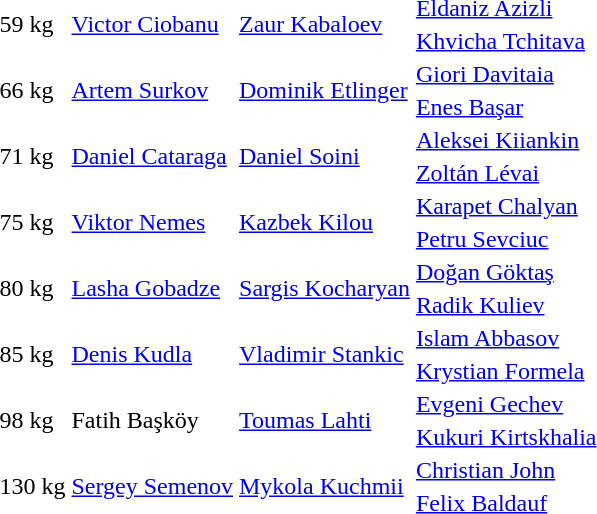<table>
<tr>
<td rowspan=2>59 kg</td>
<td rowspan=2> <a href='#'>Victor Ciobanu</a></td>
<td rowspan=2> <a href='#'>Zaur Kabaloev</a></td>
<td> <a href='#'>Eldaniz Azizli</a></td>
</tr>
<tr>
<td> <a href='#'>Khvicha Tchitava</a></td>
</tr>
<tr>
<td rowspan=2>66 kg</td>
<td rowspan=2> <a href='#'>Artem Surkov</a></td>
<td rowspan=2> <a href='#'>Dominik Etlinger</a></td>
<td> <a href='#'>Giori Davitaia</a></td>
</tr>
<tr>
<td> <a href='#'>Enes Başar</a></td>
</tr>
<tr>
<td rowspan=2>71 kg</td>
<td rowspan=2> <a href='#'>Daniel Cataraga</a></td>
<td rowspan=2> <a href='#'>Daniel Soini</a></td>
<td> <a href='#'>Aleksei Kiiankin</a></td>
</tr>
<tr>
<td> <a href='#'>Zoltán Lévai</a></td>
</tr>
<tr>
<td rowspan=2>75 kg</td>
<td rowspan=2> <a href='#'>Viktor Nemes</a></td>
<td rowspan=2> <a href='#'>Kazbek Kilou</a></td>
<td> <a href='#'>Karapet Chalyan</a></td>
</tr>
<tr>
<td> <a href='#'>Petru Sevciuc</a></td>
</tr>
<tr>
<td rowspan=2>80 kg</td>
<td rowspan=2> <a href='#'>Lasha Gobadze</a></td>
<td rowspan=2> <a href='#'>Sargis Kocharyan</a></td>
<td> <a href='#'>Doğan Göktaş</a></td>
</tr>
<tr>
<td> <a href='#'>Radik Kuliev</a></td>
</tr>
<tr>
<td rowspan=2>85 kg</td>
<td rowspan=2> <a href='#'>Denis Kudla</a></td>
<td rowspan=2> <a href='#'>Vladimir Stankic</a></td>
<td> <a href='#'>Islam Abbasov</a></td>
</tr>
<tr>
<td> <a href='#'>Krystian Formela</a></td>
</tr>
<tr>
<td rowspan=2>98 kg</td>
<td rowspan=2> Fatih Başköy</td>
<td rowspan=2> <a href='#'>Toumas Lahti</a></td>
<td> <a href='#'>Evgeni Gechev</a></td>
</tr>
<tr>
<td> <a href='#'>Kukuri Kirtskhalia</a></td>
</tr>
<tr>
<td rowspan=2>130 kg</td>
<td rowspan=2> <a href='#'>Sergey Semenov</a></td>
<td rowspan=2> <a href='#'>Mykola Kuchmii</a></td>
<td> <a href='#'>Christian John</a></td>
</tr>
<tr>
<td> <a href='#'>Felix Baldauf</a></td>
</tr>
</table>
